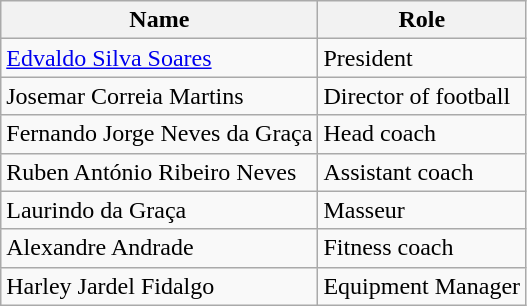<table class="wikitable">
<tr>
<th>Name</th>
<th>Role</th>
</tr>
<tr>
<td> <a href='#'>Edvaldo Silva Soares</a></td>
<td>President</td>
</tr>
<tr>
<td> Josemar Correia Martins</td>
<td>Director of football</td>
</tr>
<tr>
<td>Fernando Jorge Neves da Graça</td>
<td>Head coach</td>
</tr>
<tr>
<td>Ruben António Ribeiro Neves</td>
<td>Assistant coach</td>
</tr>
<tr>
<td>Laurindo da Graça</td>
<td>Masseur</td>
</tr>
<tr>
<td>Alexandre Andrade</td>
<td>Fitness coach</td>
</tr>
<tr>
<td>Harley Jardel Fidalgo</td>
<td>Equipment Manager</td>
</tr>
</table>
